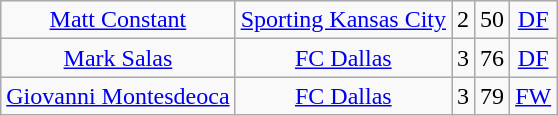<table class="wikitable" style="text-align: center;">
<tr>
<td><a href='#'>Matt Constant</a></td>
<td><a href='#'>Sporting Kansas City</a></td>
<td>2</td>
<td>50</td>
<td><a href='#'>DF</a></td>
</tr>
<tr>
<td><a href='#'>Mark Salas</a></td>
<td><a href='#'>FC Dallas</a></td>
<td>3</td>
<td>76</td>
<td><a href='#'>DF</a></td>
</tr>
<tr>
<td><a href='#'>Giovanni Montesdeoca</a></td>
<td><a href='#'>FC Dallas</a></td>
<td>3</td>
<td>79</td>
<td><a href='#'>FW</a></td>
</tr>
</table>
